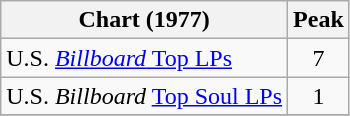<table class="wikitable">
<tr>
<th>Chart (1977)</th>
<th>Peak<br></th>
</tr>
<tr>
<td>U.S. <a href='#'><em>Billboard</em> Top LPs</a></td>
<td align="center">7</td>
</tr>
<tr>
<td>U.S. <em>Billboard</em> <a href='#'>Top Soul LPs</a></td>
<td align="center">1</td>
</tr>
<tr>
</tr>
</table>
